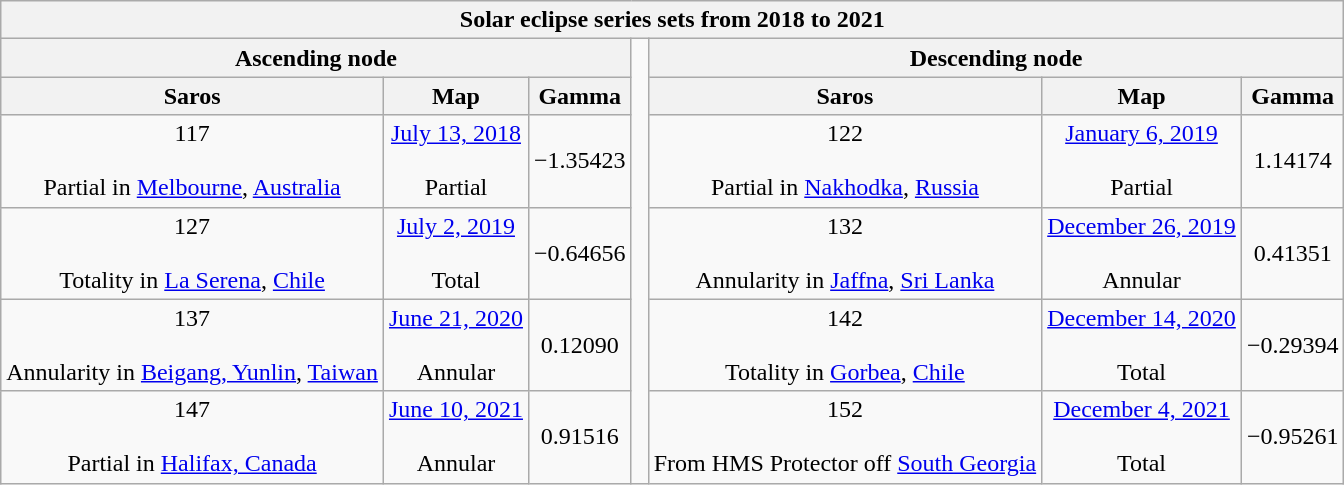<table class="wikitable">
<tr>
<th class="nowrap" colspan="7">Solar eclipse series sets from 2018 to 2021</th>
</tr>
<tr>
<th scope="col" colspan="3">Ascending node</th>
<td rowspan="6"> </td>
<th scope="col" colspan="3">Descending node</th>
</tr>
<tr style="text-align: center;">
<th scope="col">Saros</th>
<th scope="col">Map</th>
<th scope="col">Gamma</th>
<th scope="col">Saros</th>
<th scope="col">Map</th>
<th scope="col">Gamma</th>
</tr>
<tr style="text-align: center;">
<td>117<br><br>Partial in <a href='#'>Melbourne</a>, <a href='#'>Australia</a></td>
<td><a href='#'>July 13, 2018</a><br><br>Partial</td>
<td>−1.35423</td>
<td>122<br><br>Partial in <a href='#'>Nakhodka</a>, <a href='#'>Russia</a></td>
<td><a href='#'>January 6, 2019</a><br><br>Partial</td>
<td>1.14174</td>
</tr>
<tr style="text-align: center;">
<td>127<br><br>Totality in <a href='#'>La Serena</a>, <a href='#'>Chile</a></td>
<td><a href='#'>July 2, 2019</a><br><br>Total</td>
<td>−0.64656</td>
<td>132<br> <br>Annularity in <a href='#'>Jaffna</a>, <a href='#'>Sri Lanka</a></td>
<td><a href='#'>December 26, 2019</a><br><br>Annular</td>
<td>0.41351</td>
</tr>
<tr style="text-align: center;">
<td>137<br><br>Annularity in <a href='#'>Beigang, Yunlin</a>, <a href='#'>Taiwan</a></td>
<td><a href='#'>June 21, 2020</a><br><br>Annular</td>
<td>0.12090</td>
<td>142<br><br>Totality in <a href='#'>Gorbea</a>, <a href='#'>Chile</a></td>
<td><a href='#'>December 14, 2020</a><br><br>Total</td>
<td>−0.29394</td>
</tr>
<tr style="text-align: center;">
<td>147<br><br>Partial in <a href='#'>Halifax, Canada</a></td>
<td><a href='#'>June 10, 2021</a><br><br>Annular</td>
<td>0.91516</td>
<td>152<br><br>From HMS Protector off <a href='#'>South Georgia</a></td>
<td><a href='#'>December 4, 2021</a><br><br>Total</td>
<td>−0.95261</td>
</tr>
</table>
